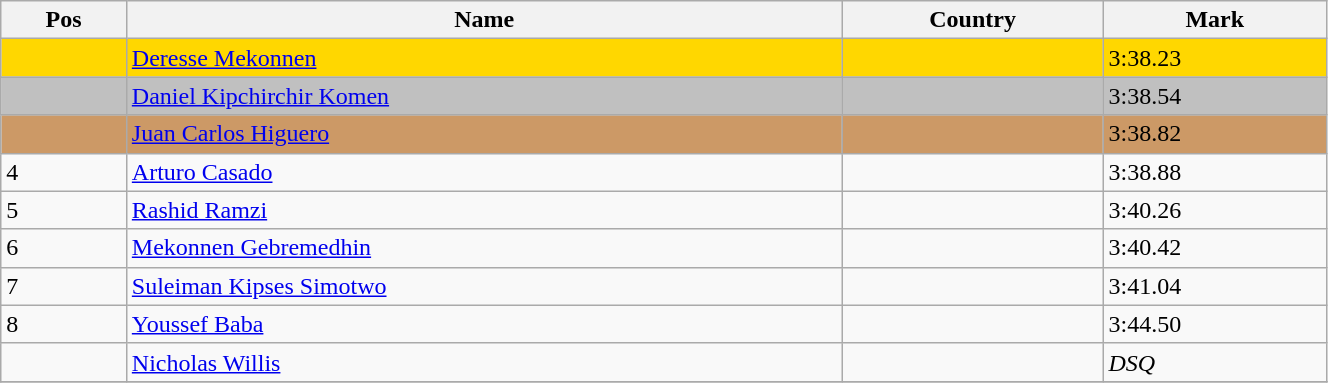<table class="wikitable" width=70%>
<tr>
<th>Pos</th>
<th>Name</th>
<th>Country</th>
<th>Mark</th>
</tr>
<tr bgcolor=gold>
<td></td>
<td><a href='#'>Deresse Mekonnen</a></td>
<td></td>
<td>3:38.23</td>
</tr>
<tr bgcolor=silver>
<td></td>
<td><a href='#'>Daniel Kipchirchir Komen</a></td>
<td></td>
<td>3:38.54</td>
</tr>
<tr bgcolor=cc9966>
<td></td>
<td><a href='#'>Juan Carlos Higuero</a></td>
<td></td>
<td>3:38.82</td>
</tr>
<tr>
<td>4</td>
<td><a href='#'>Arturo Casado</a></td>
<td></td>
<td>3:38.88</td>
</tr>
<tr>
<td>5</td>
<td><a href='#'>Rashid Ramzi</a></td>
<td></td>
<td>3:40.26</td>
</tr>
<tr>
<td>6</td>
<td><a href='#'>Mekonnen Gebremedhin</a></td>
<td></td>
<td>3:40.42</td>
</tr>
<tr>
<td>7</td>
<td><a href='#'>Suleiman Kipses Simotwo</a></td>
<td></td>
<td>3:41.04</td>
</tr>
<tr>
<td>8</td>
<td><a href='#'>Youssef Baba</a></td>
<td></td>
<td>3:44.50</td>
</tr>
<tr>
<td></td>
<td><a href='#'>Nicholas Willis</a></td>
<td></td>
<td><em>DSQ</em></td>
</tr>
<tr>
</tr>
</table>
